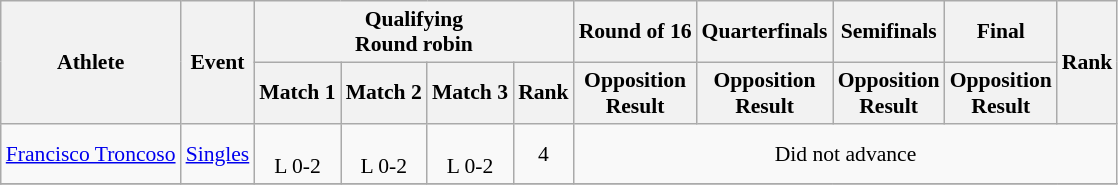<table class="wikitable" style="font-size:90%">
<tr>
<th rowspan="2">Athlete</th>
<th rowspan="2">Event</th>
<th colspan="4">Qualifying<br>Round robin</th>
<th>Round of 16</th>
<th>Quarterfinals</th>
<th>Semifinals</th>
<th>Final</th>
<th rowspan="2">Rank</th>
</tr>
<tr>
<th>Match 1</th>
<th>Match 2</th>
<th>Match 3</th>
<th>Rank</th>
<th>Opposition<br>Result</th>
<th>Opposition<br>Result</th>
<th>Opposition<br>Result</th>
<th>Opposition<br>Result</th>
</tr>
<tr align=center>
<td align=left><a href='#'>Francisco Troncoso</a></td>
<td align=left><a href='#'>Singles</a></td>
<td><br>L 0-2</td>
<td><br>L 0-2</td>
<td><br>L 0-2</td>
<td>4</td>
<td colspan="5">Did not advance</td>
</tr>
<tr>
</tr>
</table>
